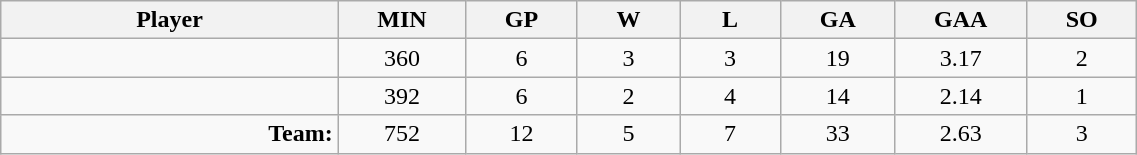<table class="wikitable sortable" width="60%">
<tr>
<th bgcolor="#DDDDFF" width="10%">Player</th>
<th width="3%" bgcolor="#DDDDFF" title="Minutes played">MIN</th>
<th width="3%" bgcolor="#DDDDFF" title="Games played in">GP</th>
<th width="3%" bgcolor="#DDDDFF" title="Wins">W</th>
<th width="3%" bgcolor="#DDDDFF"title="Losses">L</th>
<th width="3%" bgcolor="#DDDDFF" title="Goals against">GA</th>
<th width="3%" bgcolor="#DDDDFF" title="Goals against average">GAA</th>
<th width="3%" bgcolor="#DDDDFF" title="Shut-outs">SO</th>
</tr>
<tr align="center">
<td align="right"></td>
<td>360</td>
<td>6</td>
<td>3</td>
<td>3</td>
<td>19</td>
<td>3.17</td>
<td>2</td>
</tr>
<tr align="center">
<td align="right"></td>
<td>392</td>
<td>6</td>
<td>2</td>
<td>4</td>
<td>14</td>
<td>2.14</td>
<td>1</td>
</tr>
<tr align="center">
<td align="right"><strong>Team:</strong></td>
<td>752</td>
<td>12</td>
<td>5</td>
<td>7</td>
<td>33</td>
<td>2.63</td>
<td>3</td>
</tr>
</table>
